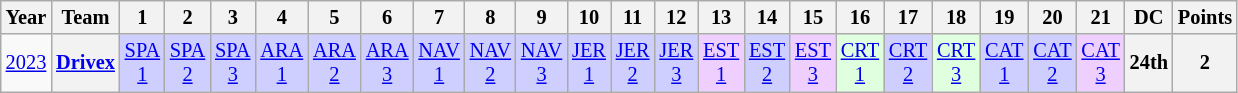<table class="wikitable" style="text-align:center; font-size:85%">
<tr>
<th>Year</th>
<th>Team</th>
<th>1</th>
<th>2</th>
<th>3</th>
<th>4</th>
<th>5</th>
<th>6</th>
<th>7</th>
<th>8</th>
<th>9</th>
<th>10</th>
<th>11</th>
<th>12</th>
<th>13</th>
<th>14</th>
<th>15</th>
<th>16</th>
<th>17</th>
<th>18</th>
<th>19</th>
<th>20</th>
<th>21</th>
<th>DC</th>
<th>Points</th>
</tr>
<tr>
<td><a href='#'>2023</a></td>
<th><a href='#'>Drivex</a></th>
<td style="background:#CFCFFF;"><a href='#'>SPA<br>1</a><br></td>
<td style="background:#CFCFFF;"><a href='#'>SPA<br>2</a><br></td>
<td style="background:#CFCFFF;"><a href='#'>SPA<br>3</a><br></td>
<td style="background:#CFCFFF;"><a href='#'>ARA<br>1</a><br></td>
<td style="background:#CFCFFF;"><a href='#'>ARA<br>2</a><br></td>
<td style="background:#CFCFFF;"><a href='#'>ARA<br>3</a><br></td>
<td style="background:#CFCFFF;"><a href='#'>NAV<br>1</a><br></td>
<td style="background:#CFCFFF;"><a href='#'>NAV<br>2</a><br></td>
<td style="background:#CFCFFF;"><a href='#'>NAV<br>3</a><br></td>
<td style="background:#CFCFFF;"><a href='#'>JER<br>1</a><br></td>
<td style="background:#CFCFFF;"><a href='#'>JER<br>2</a><br></td>
<td style="background:#CFCFFF;"><a href='#'>JER<br>3</a><br></td>
<td style="background:#EFCFFF;"><a href='#'>EST<br>1</a><br></td>
<td style="background:#CFCFFF;"><a href='#'>EST<br>2</a><br></td>
<td style="background:#EFCFFF;"><a href='#'>EST<br>3</a><br></td>
<td style="background:#DFFFDF;"><a href='#'>CRT<br>1</a><br></td>
<td style="background:#CFCFFF;"><a href='#'>CRT<br>2</a><br></td>
<td style="background:#DFFFDF;"><a href='#'>CRT<br>3</a><br></td>
<td style="background:#CFCFFF;"><a href='#'>CAT<br>1</a><br></td>
<td style="background:#CFCFFF;"><a href='#'>CAT<br>2</a><br></td>
<td style="background:#EFCFFF;"><a href='#'>CAT<br>3</a><br></td>
<th>24th</th>
<th>2</th>
</tr>
</table>
